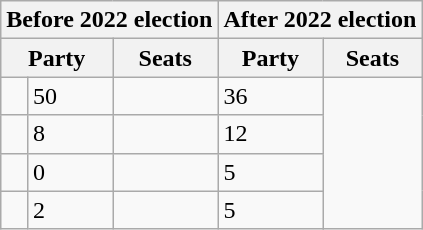<table class="wikitable">
<tr>
<th colspan="3">Before 2022 election</th>
<th colspan="3">After 2022 election</th>
</tr>
<tr>
<th colspan="2">Party</th>
<th>Seats</th>
<th colspan="2">Party</th>
<th>Seats</th>
</tr>
<tr>
<td></td>
<td>50</td>
<td></td>
<td>36</td>
</tr>
<tr>
<td></td>
<td>8</td>
<td></td>
<td>12</td>
</tr>
<tr>
<td></td>
<td>0</td>
<td></td>
<td>5</td>
</tr>
<tr>
<td></td>
<td>2</td>
<td></td>
<td>5</td>
</tr>
</table>
